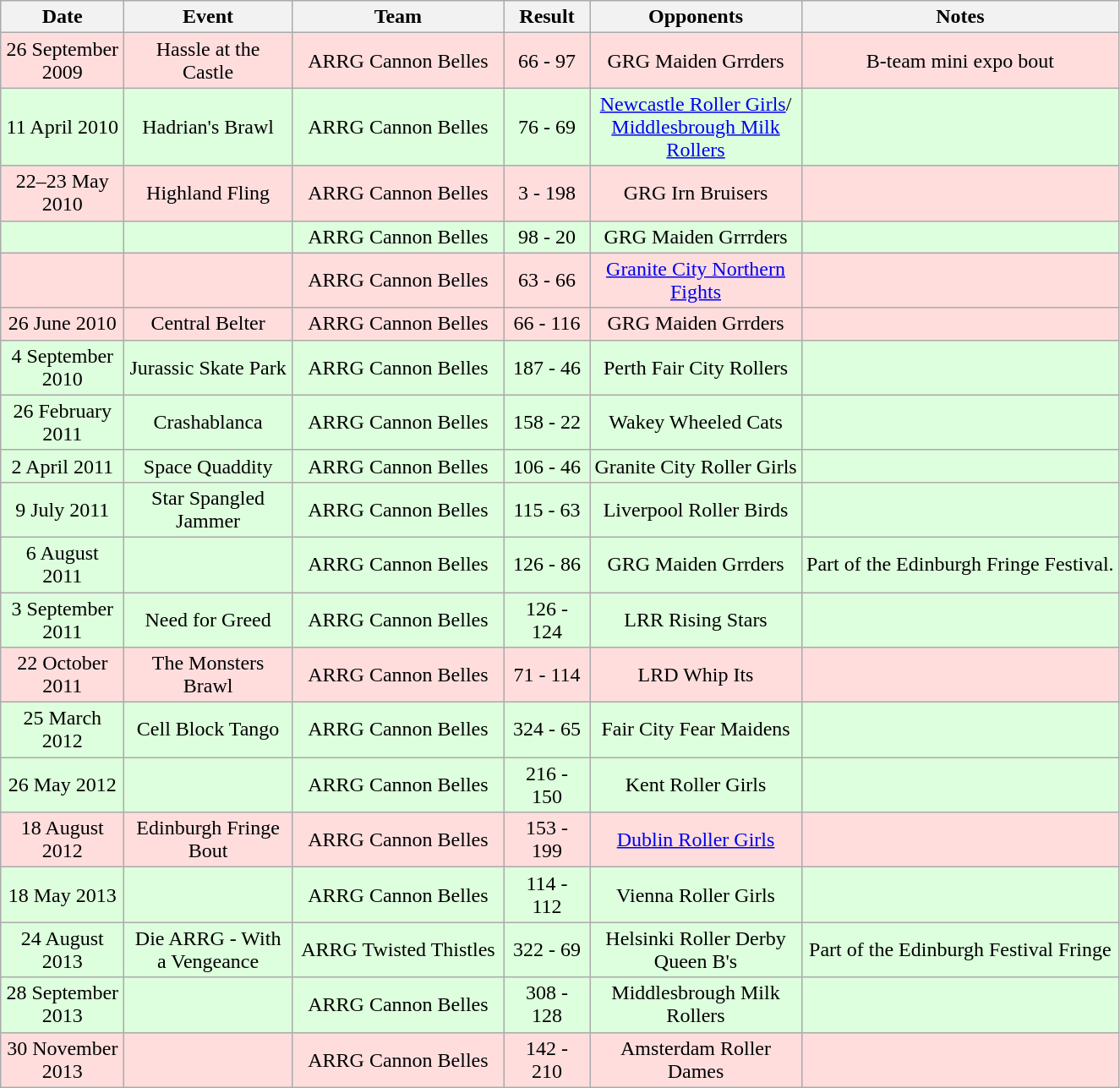<table class="wikitable collapsible collapsed" style="text-align:center">
<tr>
<th scope="col" width="90">Date</th>
<th scope="col" width="125">Event</th>
<th scope="col" width="160">Team</th>
<th scope="col" width="60">Result</th>
<th scope="col" width="160">Opponents</th>
<th>Notes</th>
</tr>
<tr bgcolor="#ffdddd">
<td>26 September 2009</td>
<td>Hassle at the Castle</td>
<td>ARRG Cannon Belles</td>
<td>66 - 97</td>
<td>GRG Maiden Grrders</td>
<td>B-team mini expo bout</td>
</tr>
<tr bgcolor="#ddffdd">
<td>11 April 2010</td>
<td>Hadrian's Brawl</td>
<td>ARRG Cannon Belles</td>
<td>76 - 69</td>
<td><a href='#'>Newcastle Roller Girls</a>/<br><a href='#'>Middlesbrough Milk Rollers</a></td>
<td></td>
</tr>
<tr bgcolor="#ffdddd">
<td>22–23 May 2010</td>
<td>Highland Fling</td>
<td>ARRG Cannon Belles</td>
<td>3 - 198</td>
<td>GRG Irn Bruisers</td>
<td></td>
</tr>
<tr bgcolor="#ddffdd">
<td></td>
<td></td>
<td>ARRG Cannon Belles</td>
<td>98 - 20</td>
<td>GRG Maiden Grrrders</td>
<td></td>
</tr>
<tr bgcolor="#ffdddd">
<td></td>
<td></td>
<td>ARRG Cannon Belles</td>
<td>63 - 66</td>
<td><a href='#'>Granite City Northern Fights</a></td>
<td></td>
</tr>
<tr bgcolor="#ffdddd">
<td>26 June 2010</td>
<td>Central Belter</td>
<td>ARRG Cannon Belles</td>
<td>66 - 116</td>
<td>GRG Maiden Grrders</td>
<td></td>
</tr>
<tr bgcolor="#ddffdd">
<td>4 September 2010</td>
<td>Jurassic Skate Park</td>
<td>ARRG Cannon Belles</td>
<td>187 - 46</td>
<td>Perth Fair City Rollers</td>
<td></td>
</tr>
<tr bgcolor="#ddffdd">
<td>26 February 2011</td>
<td>Crashablanca</td>
<td>ARRG Cannon Belles</td>
<td>158 - 22</td>
<td>Wakey Wheeled Cats</td>
<td></td>
</tr>
<tr bgcolor="#ddffdd">
<td>2 April 2011</td>
<td>Space Quaddity</td>
<td>ARRG Cannon Belles</td>
<td>106 - 46</td>
<td>Granite City Roller Girls</td>
<td></td>
</tr>
<tr bgcolor="#ddffdd">
<td>9 July 2011</td>
<td>Star Spangled Jammer</td>
<td>ARRG Cannon Belles</td>
<td>115 - 63</td>
<td>Liverpool Roller Birds</td>
<td></td>
</tr>
<tr bgcolor="#ddffdd">
<td>6 August 2011</td>
<td></td>
<td>ARRG Cannon Belles</td>
<td>126 - 86</td>
<td>GRG Maiden Grrders</td>
<td>Part of the Edinburgh Fringe Festival.</td>
</tr>
<tr bgcolor="#ddffdd">
<td>3 September 2011</td>
<td>Need for Greed</td>
<td>ARRG Cannon Belles</td>
<td>126 - 124</td>
<td>LRR Rising Stars</td>
<td></td>
</tr>
<tr bgcolor="#ffdddd">
<td>22 October 2011</td>
<td>The Monsters Brawl</td>
<td>ARRG Cannon Belles</td>
<td>71 - 114</td>
<td>LRD Whip Its</td>
<td></td>
</tr>
<tr bgcolor="#ddffdd">
<td>25 March 2012</td>
<td>Cell Block Tango</td>
<td>ARRG Cannon Belles</td>
<td>324 - 65</td>
<td>Fair City Fear Maidens</td>
<td></td>
</tr>
<tr bgcolor="#ddffdd">
<td>26 May 2012</td>
<td></td>
<td>ARRG Cannon Belles</td>
<td>216 - 150</td>
<td>Kent Roller Girls</td>
<td></td>
</tr>
<tr bgcolor="#ffdddd">
<td>18 August 2012</td>
<td>Edinburgh Fringe Bout</td>
<td>ARRG Cannon Belles</td>
<td>153 - 199</td>
<td><a href='#'>Dublin Roller Girls</a></td>
<td></td>
</tr>
<tr bgcolor="#ddffdd">
<td>18 May 2013</td>
<td></td>
<td>ARRG Cannon Belles</td>
<td>114 - 112</td>
<td>Vienna Roller Girls</td>
<td></td>
</tr>
<tr bgcolor="#ddffdd">
<td>24 August 2013</td>
<td>Die ARRG - With a Vengeance</td>
<td>ARRG Twisted Thistles</td>
<td>322 - 69</td>
<td>Helsinki Roller Derby Queen B's</td>
<td>Part of the Edinburgh Festival Fringe</td>
</tr>
<tr bgcolor="#ddffdd">
<td>28 September 2013</td>
<td></td>
<td>ARRG Cannon Belles</td>
<td>308 - 128</td>
<td>Middlesbrough Milk Rollers</td>
<td></td>
</tr>
<tr bgcolor="#ffdddd">
<td>30 November 2013</td>
<td></td>
<td>ARRG Cannon Belles</td>
<td>142 - 210</td>
<td>Amsterdam Roller Dames</td>
<td></td>
</tr>
</table>
